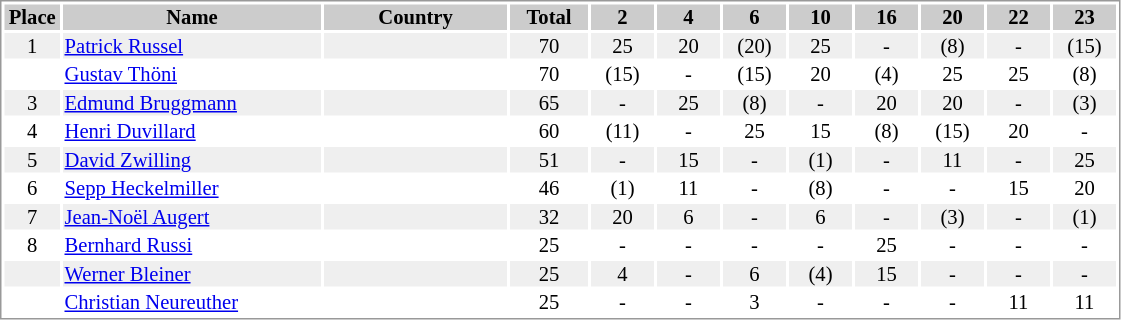<table border="0" style="border: 1px solid #999; background-color:#FFFFFF; text-align:center; font-size:86%; line-height:15px;">
<tr align="center" bgcolor="#CCCCCC">
<th width=35>Place</th>
<th width=170>Name</th>
<th width=120>Country</th>
<th width=50>Total</th>
<th width=40>2</th>
<th width=40>4</th>
<th width=40>6</th>
<th width=40>10</th>
<th width=40>16</th>
<th width=40>20</th>
<th width=40>22</th>
<th width=40>23</th>
</tr>
<tr bgcolor="#EFEFEF">
<td>1</td>
<td align="left"><a href='#'>Patrick Russel</a></td>
<td align="left"></td>
<td>70</td>
<td>25</td>
<td>20</td>
<td>(20)</td>
<td>25</td>
<td>-</td>
<td>(8)</td>
<td>-</td>
<td>(15)</td>
</tr>
<tr>
<td></td>
<td align="left"><a href='#'>Gustav Thöni</a></td>
<td align="left"></td>
<td>70</td>
<td>(15)</td>
<td>-</td>
<td>(15)</td>
<td>20</td>
<td>(4)</td>
<td>25</td>
<td>25</td>
<td>(8)</td>
</tr>
<tr bgcolor="#EFEFEF">
<td>3</td>
<td align="left"><a href='#'>Edmund Bruggmann</a></td>
<td align="left"></td>
<td>65</td>
<td>-</td>
<td>25</td>
<td>(8)</td>
<td>-</td>
<td>20</td>
<td>20</td>
<td>-</td>
<td>(3)</td>
</tr>
<tr>
<td>4</td>
<td align="left"><a href='#'>Henri Duvillard</a></td>
<td align="left"></td>
<td>60</td>
<td>(11)</td>
<td>-</td>
<td>25</td>
<td>15</td>
<td>(8)</td>
<td>(15)</td>
<td>20</td>
<td>-</td>
</tr>
<tr bgcolor="#EFEFEF">
<td>5</td>
<td align="left"><a href='#'>David Zwilling</a></td>
<td align="left"></td>
<td>51</td>
<td>-</td>
<td>15</td>
<td>-</td>
<td>(1)</td>
<td>-</td>
<td>11</td>
<td>-</td>
<td>25</td>
</tr>
<tr>
<td>6</td>
<td align="left"><a href='#'>Sepp Heckelmiller</a></td>
<td align="left"></td>
<td>46</td>
<td>(1)</td>
<td>11</td>
<td>-</td>
<td>(8)</td>
<td>-</td>
<td>-</td>
<td>15</td>
<td>20</td>
</tr>
<tr bgcolor="#EFEFEF">
<td>7</td>
<td align="left"><a href='#'>Jean-Noël Augert</a></td>
<td align="left"></td>
<td>32</td>
<td>20</td>
<td>6</td>
<td>-</td>
<td>6</td>
<td>-</td>
<td>(3)</td>
<td>-</td>
<td>(1)</td>
</tr>
<tr>
<td>8</td>
<td align="left"><a href='#'>Bernhard Russi</a></td>
<td align="left"></td>
<td>25</td>
<td>-</td>
<td>-</td>
<td>-</td>
<td>-</td>
<td>25</td>
<td>-</td>
<td>-</td>
<td>-</td>
</tr>
<tr bgcolor="#EFEFEF">
<td></td>
<td align="left"><a href='#'>Werner Bleiner</a></td>
<td align="left"></td>
<td>25</td>
<td>4</td>
<td>-</td>
<td>6</td>
<td>(4)</td>
<td>15</td>
<td>-</td>
<td>-</td>
<td>-</td>
</tr>
<tr>
<td></td>
<td align="left"><a href='#'>Christian Neureuther</a></td>
<td align="left"></td>
<td>25</td>
<td>-</td>
<td>-</td>
<td>3</td>
<td>-</td>
<td>-</td>
<td>-</td>
<td>11</td>
<td>11</td>
</tr>
</table>
